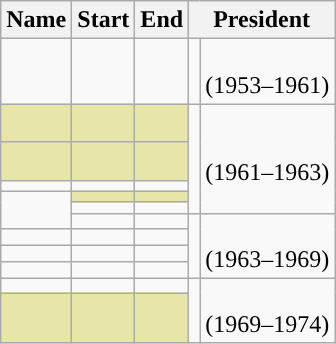<table class="wikitable sortable">
<tr>
<th>Name</th>
<th>Start</th>
<th>End</th>
<th colspan=2>President</th>
</tr>
<tr>
<td></td>
<td></td>
<td></td>
<td style="background: "></td>
<td><br>(1953–1961)</td>
</tr>
<tr>
<td style="background-color:#E6E6AA;"><br></td>
<td style="background-color:#E6E6AA;"></td>
<td style="background-color:#E6E6AA;"></td>
<td rowspan=5 style="background: "></td>
<td rowspan=5><br>(1961–1963)</td>
</tr>
<tr bgcolor="#e6e6aa">
<td><br></td>
<td></td>
<td></td>
</tr>
<tr>
<td></td>
<td></td>
<td></td>
</tr>
<tr>
<td rowspan=3></td>
<td style="background-color:#E6E6AA;"></td>
<td style="background-color:#E6E6AA;"></td>
</tr>
<tr>
<td></td>
<td></td>
</tr>
<tr>
<td></td>
<td></td>
<td rowspan=4 style="background: "></td>
<td rowspan=4><br>(1963–1969)</td>
</tr>
<tr>
<td></td>
<td></td>
<td></td>
</tr>
<tr>
<td></td>
<td></td>
<td></td>
</tr>
<tr>
<td></td>
<td></td>
<td></td>
</tr>
<tr>
<td></td>
<td></td>
<td></td>
<td rowspan=2 style="background: "></td>
<td rowspan=2><br>(1969–1974)</td>
</tr>
<tr bgcolor="#e6e6aa">
<td><br></td>
<td></td>
<td></td>
</tr>
</table>
